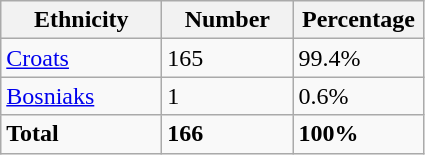<table class="wikitable">
<tr>
<th width="100px">Ethnicity</th>
<th width="80px">Number</th>
<th width="80px">Percentage</th>
</tr>
<tr>
<td><a href='#'>Croats</a></td>
<td>165</td>
<td>99.4%</td>
</tr>
<tr>
<td><a href='#'>Bosniaks</a></td>
<td>1</td>
<td>0.6%</td>
</tr>
<tr>
<td><strong>Total</strong></td>
<td><strong>166</strong></td>
<td><strong>100%</strong></td>
</tr>
</table>
